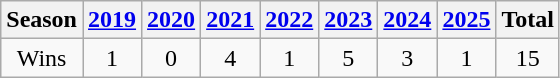<table class="wikitable">
<tr>
<th>Season</th>
<th><a href='#'>2019</a></th>
<th><a href='#'>2020</a></th>
<th><a href='#'>2021</a></th>
<th><a href='#'>2022</a></th>
<th><a href='#'>2023</a></th>
<th><a href='#'>2024</a></th>
<th><a href='#'>2025</a></th>
<th><strong>Total</strong></th>
</tr>
<tr align="center">
<td>Wins</td>
<td>1</td>
<td>0</td>
<td>4</td>
<td>1</td>
<td>5</td>
<td>3</td>
<td>1</td>
<td>15</td>
</tr>
</table>
